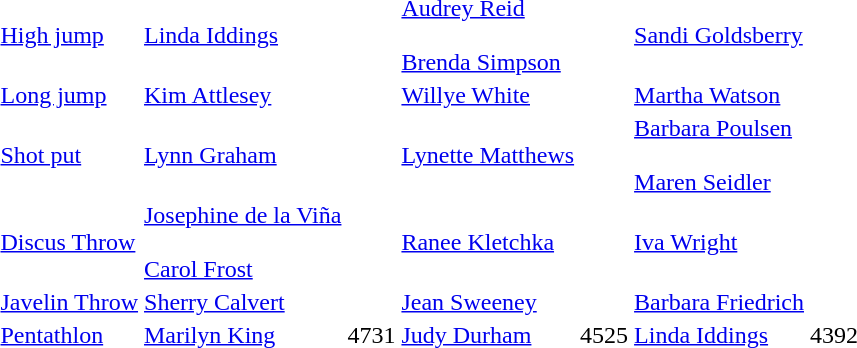<table>
<tr>
<td><a href='#'>High jump</a></td>
<td><a href='#'>Linda Iddings</a></td>
<td></td>
<td><a href='#'>Audrey Reid</a><br><br><a href='#'>Brenda Simpson</a></td>
<td><br><br></td>
<td><a href='#'>Sandi Goldsberry</a></td>
<td></td>
</tr>
<tr>
<td><a href='#'>Long jump</a></td>
<td><a href='#'>Kim Attlesey</a></td>
<td></td>
<td><a href='#'>Willye White</a></td>
<td></td>
<td><a href='#'>Martha Watson</a></td>
<td></td>
</tr>
<tr>
<td><a href='#'>Shot put</a></td>
<td><a href='#'>Lynn Graham</a></td>
<td></td>
<td><a href='#'>Lynette Matthews</a></td>
<td></td>
<td><a href='#'>Barbara Poulsen</a><br><br><a href='#'>Maren Seidler</a></td>
<td><br><br></td>
</tr>
<tr>
<td><a href='#'>Discus Throw</a></td>
<td><a href='#'>Josephine de la Viña</a><br><br><a href='#'>Carol Frost</a></td>
<td><br><br></td>
<td><a href='#'>Ranee Kletchka</a></td>
<td></td>
<td><a href='#'>Iva Wright</a></td>
<td></td>
</tr>
<tr>
<td><a href='#'>Javelin Throw</a></td>
<td><a href='#'>Sherry Calvert</a></td>
<td></td>
<td><a href='#'>Jean Sweeney</a></td>
<td></td>
<td><a href='#'>Barbara Friedrich</a></td>
<td></td>
</tr>
<tr>
<td><a href='#'>Pentathlon</a></td>
<td><a href='#'>Marilyn King</a></td>
<td>4731</td>
<td><a href='#'>Judy Durham</a></td>
<td>4525</td>
<td><a href='#'>Linda Iddings</a></td>
<td>4392</td>
</tr>
</table>
